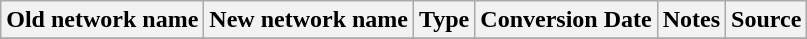<table class="wikitable">
<tr>
<th>Old network name</th>
<th>New network name</th>
<th>Type</th>
<th>Conversion Date</th>
<th>Notes</th>
<th>Source</th>
</tr>
<tr>
</tr>
</table>
